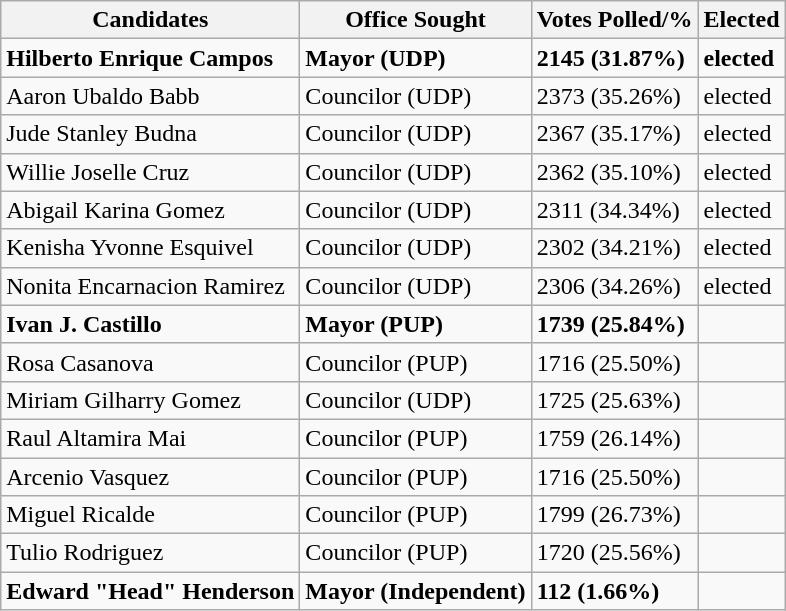<table class="wikitable" border="1">
<tr>
<th>Candidates</th>
<th>Office Sought</th>
<th>Votes Polled/%</th>
<th>Elected</th>
</tr>
<tr>
<td><strong>Hilberto Enrique Campos</strong></td>
<td><strong>Mayor (UDP)</strong></td>
<td><strong>2145 (31.87%)</strong></td>
<td><strong>elected</strong></td>
</tr>
<tr>
<td>Aaron Ubaldo Babb</td>
<td>Councilor (UDP)</td>
<td>2373 (35.26%)</td>
<td>elected</td>
</tr>
<tr>
<td>Jude Stanley Budna</td>
<td>Councilor (UDP)</td>
<td>2367 (35.17%)</td>
<td>elected</td>
</tr>
<tr>
<td>Willie Joselle Cruz</td>
<td>Councilor (UDP)</td>
<td>2362 (35.10%)</td>
<td>elected</td>
</tr>
<tr>
<td>Abigail Karina Gomez</td>
<td>Councilor (UDP)</td>
<td>2311 (34.34%)</td>
<td>elected</td>
</tr>
<tr>
<td>Kenisha Yvonne Esquivel</td>
<td>Councilor (UDP)</td>
<td>2302 (34.21%)</td>
<td>elected</td>
</tr>
<tr>
<td>Nonita Encarnacion Ramirez</td>
<td>Councilor (UDP)</td>
<td>2306 (34.26%)</td>
<td>elected</td>
</tr>
<tr>
<td><strong>Ivan J. Castillo</strong></td>
<td><strong>Mayor (PUP)</strong></td>
<td><strong>1739 (25.84%)</strong></td>
<td></td>
</tr>
<tr>
<td>Rosa Casanova</td>
<td>Councilor (PUP)</td>
<td>1716 (25.50%)</td>
<td></td>
</tr>
<tr>
<td>Miriam Gilharry Gomez</td>
<td>Councilor (UDP)</td>
<td>1725 (25.63%)</td>
<td></td>
</tr>
<tr>
<td>Raul Altamira Mai</td>
<td>Councilor (PUP)</td>
<td>1759 (26.14%)</td>
<td></td>
</tr>
<tr>
<td>Arcenio Vasquez</td>
<td>Councilor (PUP)</td>
<td>1716 (25.50%)</td>
<td></td>
</tr>
<tr>
<td>Miguel Ricalde</td>
<td>Councilor (PUP)</td>
<td>1799 (26.73%)</td>
<td></td>
</tr>
<tr>
<td>Tulio Rodriguez</td>
<td>Councilor (PUP)</td>
<td>1720 (25.56%)</td>
<td></td>
</tr>
<tr>
<td><strong>Edward "Head" Henderson</strong></td>
<td><strong>Mayor (Independent)</strong></td>
<td><strong>112 (1.66%)</strong></td>
<td></td>
</tr>
</table>
